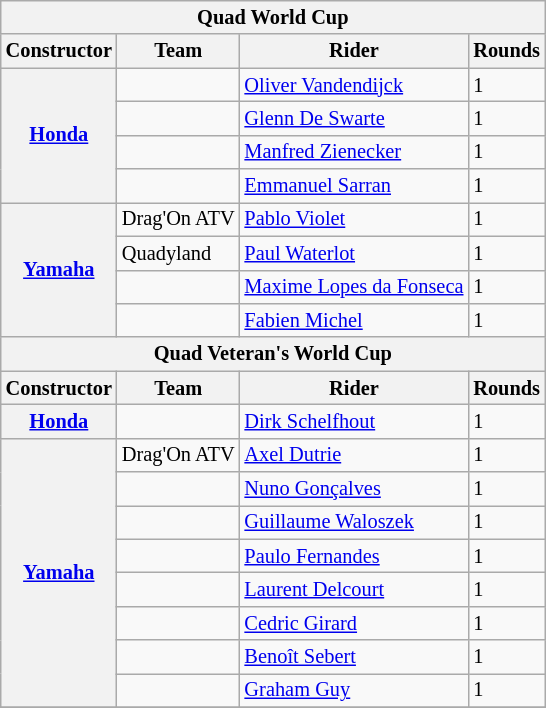<table class="wikitable" style="font-size: 85%">
<tr>
<th colspan=4>Quad World Cup</th>
</tr>
<tr>
<th>Constructor</th>
<th>Team</th>
<th>Rider</th>
<th>Rounds</th>
</tr>
<tr>
<th rowspan=4><a href='#'>Honda</a></th>
<td></td>
<td> <a href='#'>Oliver Vandendijck</a></td>
<td>1</td>
</tr>
<tr>
<td></td>
<td> <a href='#'>Glenn De Swarte</a></td>
<td>1</td>
</tr>
<tr>
<td></td>
<td> <a href='#'>Manfred Zienecker</a></td>
<td>1</td>
</tr>
<tr>
<td></td>
<td> <a href='#'>Emmanuel Sarran</a></td>
<td>1</td>
</tr>
<tr>
<th rowspan=4><a href='#'>Yamaha</a></th>
<td>Drag'On ATV</td>
<td> <a href='#'>Pablo Violet</a></td>
<td>1</td>
</tr>
<tr>
<td>Quadyland</td>
<td> <a href='#'>Paul Waterlot</a></td>
<td>1</td>
</tr>
<tr>
<td></td>
<td> <a href='#'>Maxime Lopes da Fonseca</a></td>
<td>1</td>
</tr>
<tr>
<td></td>
<td> <a href='#'>Fabien Michel</a></td>
<td>1</td>
</tr>
<tr>
<th colspan=4>Quad Veteran's World Cup</th>
</tr>
<tr>
<th>Constructor</th>
<th>Team</th>
<th>Rider</th>
<th>Rounds</th>
</tr>
<tr>
<th><a href='#'>Honda</a></th>
<td></td>
<td> <a href='#'>Dirk Schelfhout</a></td>
<td>1</td>
</tr>
<tr>
<th rowspan=8><a href='#'>Yamaha</a></th>
<td>Drag'On ATV</td>
<td> <a href='#'>Axel Dutrie</a></td>
<td>1</td>
</tr>
<tr>
<td></td>
<td> <a href='#'>Nuno Gonçalves</a></td>
<td>1</td>
</tr>
<tr>
<td></td>
<td> <a href='#'>Guillaume Waloszek</a></td>
<td>1</td>
</tr>
<tr>
<td></td>
<td> <a href='#'>Paulo Fernandes</a></td>
<td>1</td>
</tr>
<tr>
<td></td>
<td> <a href='#'>Laurent Delcourt</a></td>
<td>1</td>
</tr>
<tr>
<td></td>
<td> <a href='#'>Cedric Girard</a></td>
<td>1</td>
</tr>
<tr>
<td></td>
<td> <a href='#'>Benoît Sebert</a></td>
<td>1</td>
</tr>
<tr>
<td></td>
<td> <a href='#'>Graham Guy</a></td>
<td>1</td>
</tr>
<tr>
</tr>
</table>
